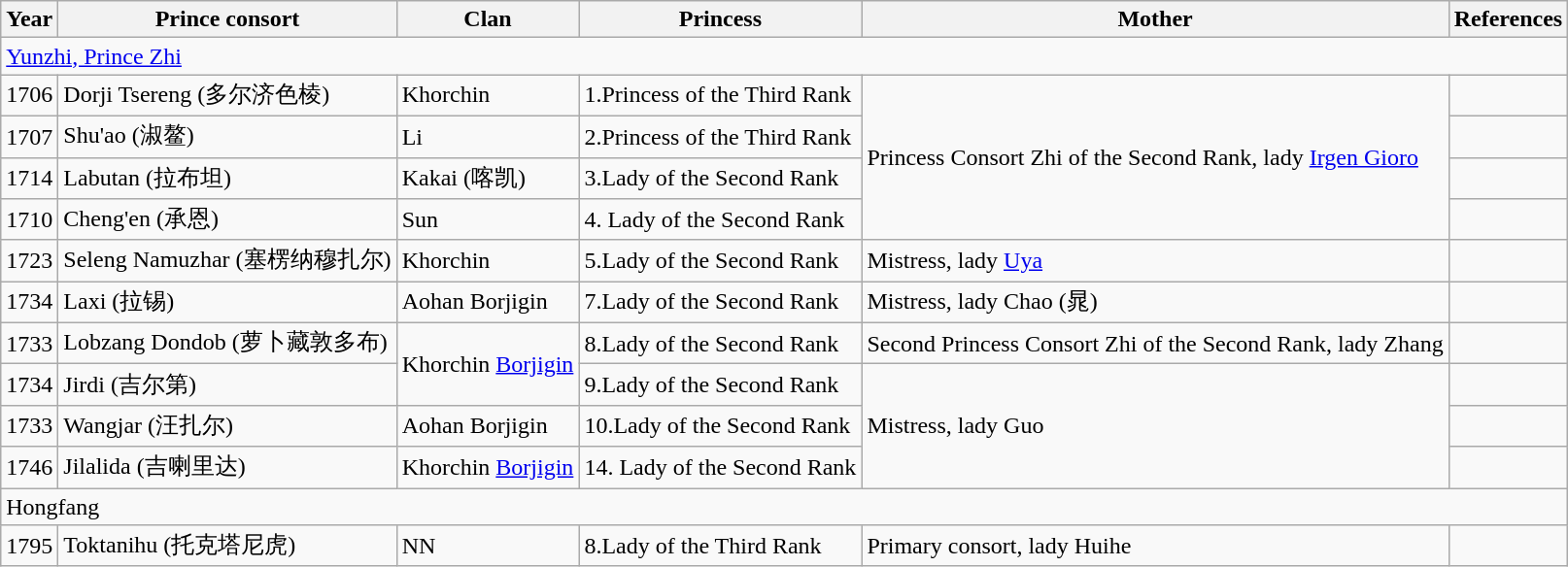<table class="wikitable">
<tr>
<th>Year</th>
<th>Prince consort</th>
<th>Clan</th>
<th>Princess</th>
<th>Mother</th>
<th>References</th>
</tr>
<tr>
<td colspan="6"><a href='#'>Yunzhi, Prince Zhi</a></td>
</tr>
<tr>
<td>1706</td>
<td>Dorji Tsereng (多尔济色棱)</td>
<td>Khorchin</td>
<td>1.Princess of the Third Rank</td>
<td rowspan="4">Princess Consort Zhi of the Second Rank, lady <a href='#'>Irgen Gioro</a></td>
<td></td>
</tr>
<tr>
<td>1707</td>
<td>Shu'ao (淑鳌)</td>
<td>Li</td>
<td>2.Princess of the Third Rank</td>
<td></td>
</tr>
<tr>
<td>1714</td>
<td>Labutan (拉布坦)</td>
<td>Kakai (喀凯)</td>
<td>3.Lady of the Second Rank</td>
<td></td>
</tr>
<tr>
<td>1710</td>
<td>Cheng'en (承恩)</td>
<td>Sun</td>
<td>4. Lady of the Second Rank</td>
<td></td>
</tr>
<tr>
<td>1723</td>
<td>Seleng Namuzhar (塞楞纳穆扎尔)</td>
<td>Khorchin</td>
<td>5.Lady of the Second Rank</td>
<td>Mistress, lady <a href='#'>Uya</a></td>
<td></td>
</tr>
<tr>
<td>1734</td>
<td>Laxi (拉锡)</td>
<td>Aohan Borjigin</td>
<td>7.Lady of the Second Rank</td>
<td>Mistress, lady Chao (晁)</td>
<td></td>
</tr>
<tr>
<td>1733</td>
<td>Lobzang Dondob (萝卜藏敦多布)</td>
<td rowspan="2">Khorchin <a href='#'>Borjigin</a></td>
<td>8.Lady of the Second Rank</td>
<td>Second Princess Consort Zhi of the Second Rank, lady Zhang</td>
<td></td>
</tr>
<tr>
<td>1734</td>
<td>Jirdi (吉尔第)</td>
<td>9.Lady of the Second Rank</td>
<td rowspan="3">Mistress, lady Guo</td>
<td></td>
</tr>
<tr>
<td>1733</td>
<td>Wangjar (汪扎尔)</td>
<td>Aohan Borjigin</td>
<td>10.Lady of the Second Rank</td>
<td></td>
</tr>
<tr>
<td>1746</td>
<td>Jilalida (吉喇里达)</td>
<td>Khorchin <a href='#'>Borjigin</a></td>
<td>14. Lady of the Second Rank</td>
<td></td>
</tr>
<tr>
<td colspan="6">Hongfang</td>
</tr>
<tr>
<td>1795</td>
<td>Toktanihu (托克塔尼虎)</td>
<td>NN</td>
<td>8.Lady of the Third Rank</td>
<td>Primary consort, lady Huihe</td>
<td></td>
</tr>
</table>
